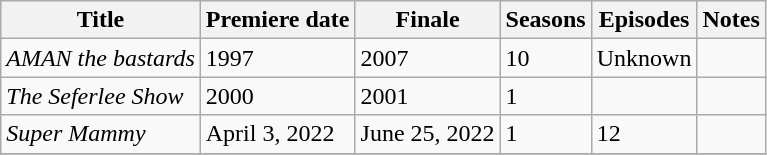<table class="wikitable sortable">
<tr>
<th>Title</th>
<th>Premiere date</th>
<th>Finale</th>
<th>Seasons</th>
<th>Episodes</th>
<th>Notes</th>
</tr>
<tr>
<td><em>AMAN the bastards</em></td>
<td>1997</td>
<td>2007</td>
<td>10</td>
<td>Unknown</td>
<td></td>
</tr>
<tr>
<td><em>The Seferlee Show</em></td>
<td>2000</td>
<td>2001</td>
<td>1</td>
<td></td>
</tr>
<tr>
<td><em>Super Mammy</em></td>
<td>April 3, 2022</td>
<td>June 25, 2022</td>
<td>1</td>
<td>12</td>
<td></td>
</tr>
<tr>
</tr>
</table>
